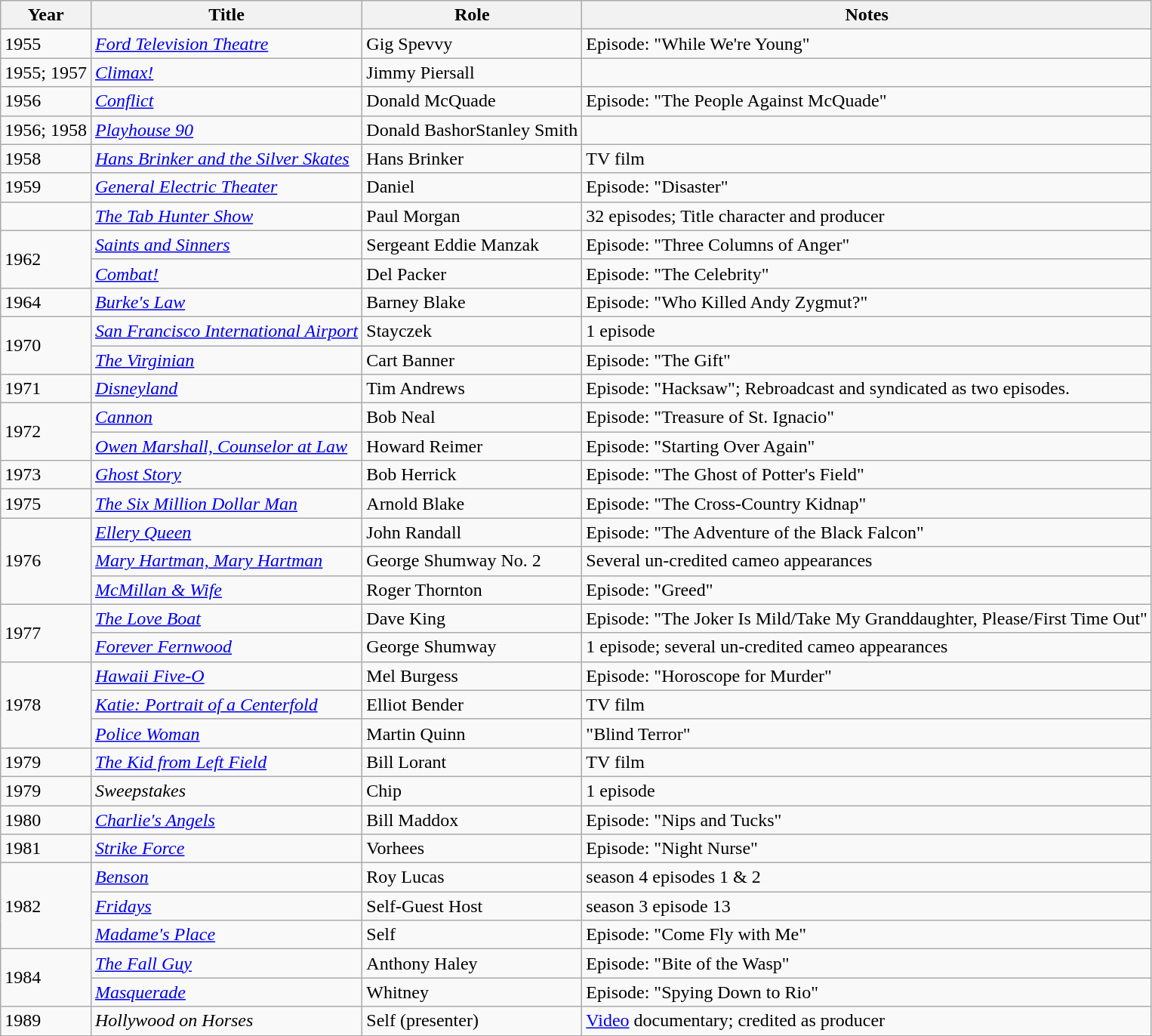<table class="wikitable">
<tr>
<th>Year</th>
<th>Title</th>
<th>Role</th>
<th>Notes</th>
</tr>
<tr>
<td>1955</td>
<td><em><a href='#'>Ford Television Theatre</a></em></td>
<td>Gig Spevvy</td>
<td>Episode: "While We're Young"</td>
</tr>
<tr>
<td>1955; 1957</td>
<td><em><a href='#'>Climax!</a></em></td>
<td>Jimmy Piersall</td>
<td></td>
</tr>
<tr>
<td>1956</td>
<td><a href='#'><em>Conflict</em></a></td>
<td>Donald McQuade</td>
<td>Episode: "The People Against McQuade"</td>
</tr>
<tr>
<td>1956; 1958</td>
<td><em><a href='#'>Playhouse 90</a></em></td>
<td>Donald BashorStanley Smith</td>
<td></td>
</tr>
<tr>
<td>1958</td>
<td><em><a href='#'>Hans Brinker and the Silver Skates</a></em></td>
<td>Hans Brinker</td>
<td>TV film</td>
</tr>
<tr>
<td>1959</td>
<td><em><a href='#'>General Electric Theater</a></em></td>
<td>Daniel</td>
<td>Episode: "Disaster"</td>
</tr>
<tr>
<td></td>
<td><em><a href='#'>The Tab Hunter Show</a></em></td>
<td>Paul Morgan</td>
<td>32 episodes; Title character and producer</td>
</tr>
<tr>
<td rowspan="2">1962</td>
<td><em><a href='#'>Saints and Sinners</a></em></td>
<td>Sergeant Eddie Manzak</td>
<td>Episode: "Three Columns of Anger"</td>
</tr>
<tr>
<td><em><a href='#'>Combat!</a></em></td>
<td>Del Packer</td>
<td>Episode: "The Celebrity"</td>
</tr>
<tr>
<td>1964</td>
<td><a href='#'><em>Burke's Law</em></a></td>
<td>Barney Blake</td>
<td>Episode: "Who Killed Andy Zygmut?"</td>
</tr>
<tr>
<td rowspan="2">1970</td>
<td><a href='#'><em>San Francisco International Airport</em></a></td>
<td>Stayczek</td>
<td>1 episode</td>
</tr>
<tr>
<td><em><a href='#'>The Virginian</a></em></td>
<td>Cart Banner</td>
<td>Episode: "The Gift"</td>
</tr>
<tr>
<td>1971</td>
<td><a href='#'><em>Disneyland</em></a></td>
<td>Tim Andrews</td>
<td>Episode: "Hacksaw"; Rebroadcast and syndicated as two episodes.</td>
</tr>
<tr>
<td rowspan="2">1972</td>
<td><em><a href='#'>Cannon</a></em></td>
<td>Bob Neal</td>
<td>Episode: "Treasure of St. Ignacio"</td>
</tr>
<tr>
<td><em><a href='#'>Owen Marshall, Counselor at Law</a></em></td>
<td>Howard Reimer</td>
<td>Episode: "Starting Over Again"</td>
</tr>
<tr>
<td>1973</td>
<td><a href='#'><em>Ghost Story</em></a></td>
<td>Bob Herrick</td>
<td>Episode: "The Ghost of Potter's Field"</td>
</tr>
<tr>
<td>1975</td>
<td><em><a href='#'>The Six Million Dollar Man</a></em></td>
<td>Arnold Blake</td>
<td>Episode: "The Cross-Country Kidnap"</td>
</tr>
<tr>
<td rowspan="3">1976</td>
<td><a href='#'><em>Ellery Queen</em></a></td>
<td>John Randall</td>
<td>Episode: "The Adventure of the Black Falcon"</td>
</tr>
<tr>
<td><em><a href='#'>Mary Hartman, Mary Hartman</a></em></td>
<td>George Shumway No. 2</td>
<td>Several un-credited cameo appearances</td>
</tr>
<tr>
<td><em><a href='#'>McMillan & Wife</a></em></td>
<td>Roger Thornton</td>
<td>Episode: "Greed"</td>
</tr>
<tr>
<td rowspan="2">1977</td>
<td><em><a href='#'>The Love Boat</a></em></td>
<td>Dave King</td>
<td>Episode: "The Joker Is Mild/Take My Granddaughter, Please/First Time Out"</td>
</tr>
<tr>
<td><em><a href='#'>Forever Fernwood</a></em></td>
<td>George Shumway</td>
<td>1 episode; several un-credited cameo appearances</td>
</tr>
<tr>
<td rowspan="3">1978</td>
<td><em><a href='#'>Hawaii Five-O</a></em></td>
<td>Mel Burgess</td>
<td>Episode: "Horoscope for Murder"</td>
</tr>
<tr>
<td><em><a href='#'>Katie: Portrait of a Centerfold</a></em></td>
<td>Elliot Bender</td>
<td>TV film</td>
</tr>
<tr>
<td><a href='#'><em>Police Woman</em></a></td>
<td>Martin Quinn</td>
<td>"Blind Terror"</td>
</tr>
<tr>
<td>1979</td>
<td><em><a href='#'>The Kid from Left Field</a></em></td>
<td>Bill Lorant</td>
<td>TV film</td>
</tr>
<tr>
<td>1979</td>
<td><em>Sweepstakes</em></td>
<td>Chip</td>
<td>1 episode</td>
</tr>
<tr>
<td>1980</td>
<td><em><a href='#'>Charlie's Angels</a></em></td>
<td>Bill Maddox</td>
<td>Episode: "Nips and Tucks"</td>
</tr>
<tr>
<td>1981</td>
<td><a href='#'><em>Strike Force</em></a></td>
<td>Vorhees</td>
<td>Episode: "Night Nurse"</td>
</tr>
<tr>
<td rowspan="3">1982</td>
<td><a href='#'><em>Benson</em></a></td>
<td>Roy Lucas</td>
<td>season 4 episodes 1 & 2</td>
</tr>
<tr>
<td><a href='#'><em>Fridays</em></a></td>
<td>Self-Guest Host</td>
<td>season 3 episode 13</td>
</tr>
<tr>
<td><em><a href='#'>Madame's Place</a></em></td>
<td>Self</td>
<td>Episode: "Come Fly with Me"</td>
</tr>
<tr>
<td rowspan="2">1984</td>
<td><em><a href='#'>The Fall Guy</a></em></td>
<td>Anthony Haley</td>
<td>Episode: "Bite of the Wasp"</td>
</tr>
<tr>
<td><a href='#'><em>Masquerade</em></a></td>
<td>Whitney</td>
<td>Episode: "Spying Down to Rio"</td>
</tr>
<tr>
<td>1989</td>
<td><em>Hollywood on Horses</em></td>
<td>Self (presenter)</td>
<td><a href='#'>Video</a> documentary; credited as producer</td>
</tr>
</table>
